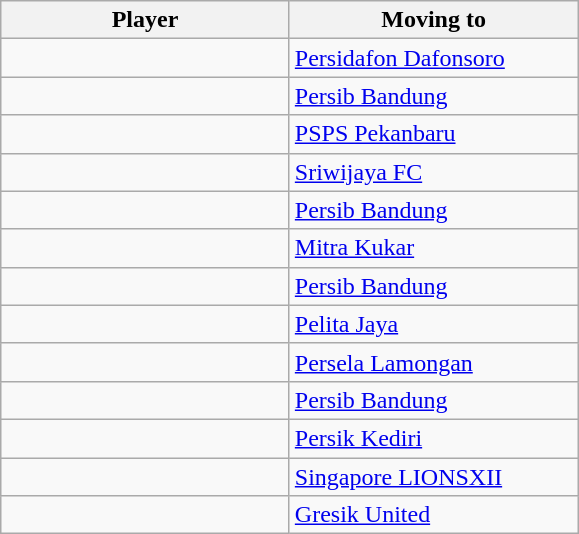<table class="wikitable sortable">
<tr>
<th style="width:185px;">Player</th>
<th style="width:185px;">Moving to</th>
</tr>
<tr>
<td> </td>
<td> <a href='#'>Persidafon Dafonsoro</a></td>
</tr>
<tr>
<td> </td>
<td> <a href='#'>Persib Bandung</a></td>
</tr>
<tr>
<td> </td>
<td> <a href='#'>PSPS Pekanbaru</a></td>
</tr>
<tr>
<td> </td>
<td> <a href='#'>Sriwijaya FC</a></td>
</tr>
<tr>
<td> </td>
<td> <a href='#'>Persib Bandung</a></td>
</tr>
<tr>
<td> </td>
<td> <a href='#'>Mitra Kukar</a></td>
</tr>
<tr>
<td> </td>
<td> <a href='#'>Persib Bandung</a></td>
</tr>
<tr>
<td> </td>
<td> <a href='#'>Pelita Jaya</a></td>
</tr>
<tr>
<td> </td>
<td> <a href='#'>Persela Lamongan</a></td>
</tr>
<tr>
<td> </td>
<td> <a href='#'>Persib Bandung</a></td>
</tr>
<tr>
<td> </td>
<td> <a href='#'>Persik Kediri</a></td>
</tr>
<tr>
<td> </td>
<td> <a href='#'>Singapore LIONSXII</a></td>
</tr>
<tr>
<td> </td>
<td> <a href='#'>Gresik United</a></td>
</tr>
</table>
